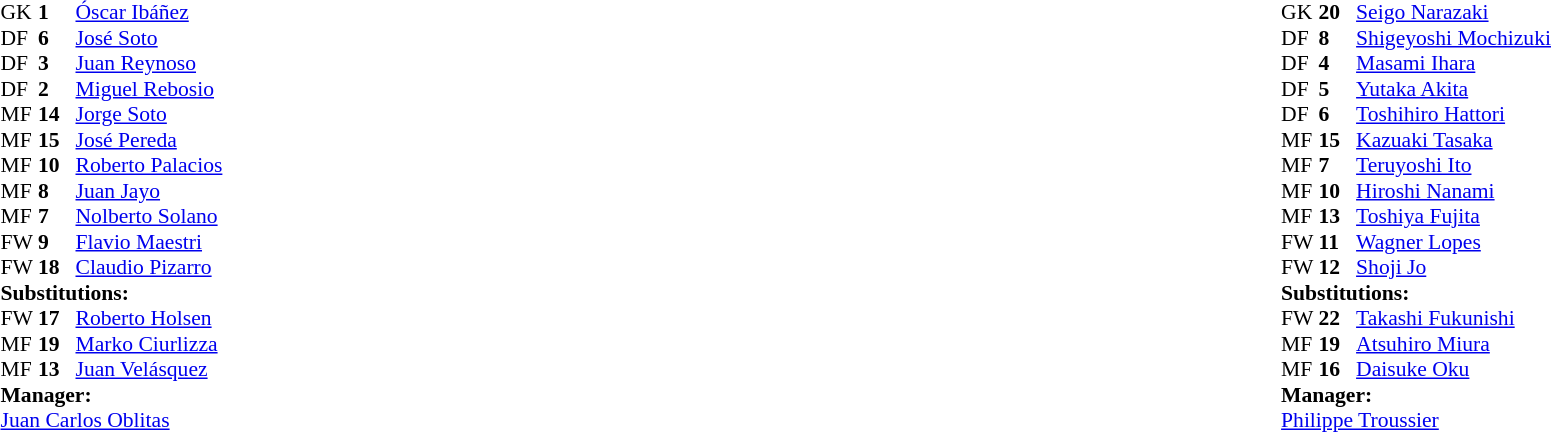<table width="100%">
<tr>
<td valign="top" width="50%"><br><table style="font-size: 90%" cellspacing="0" cellpadding="0">
<tr>
<th width=25></th>
<th width=25></th>
</tr>
<tr>
<td>GK</td>
<td><strong>1</strong></td>
<td><a href='#'>Óscar Ibáñez</a></td>
</tr>
<tr>
<td>DF</td>
<td><strong>6</strong></td>
<td><a href='#'>José Soto</a></td>
</tr>
<tr>
<td>DF</td>
<td><strong>3</strong></td>
<td><a href='#'>Juan Reynoso</a></td>
<td></td>
</tr>
<tr>
<td>DF</td>
<td><strong>2</strong></td>
<td><a href='#'>Miguel Rebosio</a></td>
</tr>
<tr>
<td>MF</td>
<td><strong>14</strong></td>
<td><a href='#'>Jorge Soto</a></td>
</tr>
<tr>
<td>MF</td>
<td><strong>15</strong></td>
<td><a href='#'>José Pereda</a></td>
<td></td>
<td></td>
</tr>
<tr>
<td>MF</td>
<td><strong>10</strong></td>
<td><a href='#'>Roberto Palacios</a></td>
<td></td>
<td></td>
</tr>
<tr>
<td>MF</td>
<td><strong>8</strong></td>
<td><a href='#'>Juan Jayo</a></td>
<td></td>
</tr>
<tr>
<td>MF</td>
<td><strong>7</strong></td>
<td><a href='#'>Nolberto Solano</a></td>
</tr>
<tr>
<td>FW</td>
<td><strong>9</strong></td>
<td><a href='#'>Flavio Maestri</a></td>
<td></td>
<td></td>
</tr>
<tr>
<td>FW</td>
<td><strong>18</strong></td>
<td><a href='#'>Claudio Pizarro</a></td>
</tr>
<tr>
<td colspan=3><strong>Substitutions:</strong></td>
</tr>
<tr>
<td>FW</td>
<td><strong>17</strong></td>
<td><a href='#'>Roberto Holsen</a></td>
<td></td>
<td></td>
</tr>
<tr>
<td>MF</td>
<td><strong>19</strong></td>
<td><a href='#'>Marko Ciurlizza</a></td>
<td></td>
<td></td>
</tr>
<tr>
<td>MF</td>
<td><strong>13</strong></td>
<td><a href='#'>Juan Velásquez</a></td>
<td></td>
<td></td>
</tr>
<tr>
<td colspan=3><strong>Manager:</strong></td>
</tr>
<tr>
<td colspan=3><a href='#'>Juan Carlos Oblitas</a></td>
</tr>
</table>
</td>
<td valign="top"></td>
<td valign="top" width="50%"><br><table style="font-size: 90%" cellspacing="0" cellpadding="0" align="center">
<tr>
<th width=25></th>
<th width=25></th>
</tr>
<tr>
<td>GK</td>
<td><strong>20</strong></td>
<td><a href='#'>Seigo Narazaki</a></td>
</tr>
<tr>
<td>DF</td>
<td><strong>8</strong></td>
<td><a href='#'>Shigeyoshi Mochizuki</a> </td>
<td></td>
<td></td>
</tr>
<tr>
<td>DF</td>
<td><strong>4</strong></td>
<td><a href='#'>Masami Ihara</a></td>
</tr>
<tr>
<td>DF</td>
<td><strong>5</strong></td>
<td><a href='#'>Yutaka Akita</a></td>
</tr>
<tr>
<td>DF</td>
<td><strong>6</strong></td>
<td><a href='#'>Toshihiro Hattori</a></td>
</tr>
<tr>
<td>MF</td>
<td><strong>15</strong></td>
<td><a href='#'>Kazuaki Tasaka</a></td>
<td></td>
<td></td>
</tr>
<tr>
<td>MF</td>
<td><strong>7</strong></td>
<td><a href='#'>Teruyoshi Ito</a></td>
</tr>
<tr>
<td>MF</td>
<td><strong>10</strong></td>
<td><a href='#'>Hiroshi Nanami</a></td>
</tr>
<tr>
<td>MF</td>
<td><strong>13</strong></td>
<td><a href='#'>Toshiya Fujita</a></td>
</tr>
<tr>
<td>FW</td>
<td><strong>11</strong></td>
<td><a href='#'>Wagner Lopes</a></td>
<td></td>
<td></td>
</tr>
<tr>
<td>FW</td>
<td><strong>12</strong></td>
<td><a href='#'>Shoji Jo</a></td>
</tr>
<tr>
<td colspan=3><strong>Substitutions:</strong></td>
</tr>
<tr>
<td>FW</td>
<td><strong>22</strong></td>
<td><a href='#'>Takashi Fukunishi</a></td>
<td></td>
<td></td>
</tr>
<tr>
<td>MF</td>
<td><strong>19</strong></td>
<td><a href='#'>Atsuhiro Miura</a></td>
<td></td>
<td></td>
</tr>
<tr>
<td>MF</td>
<td><strong>16</strong></td>
<td><a href='#'>Daisuke Oku</a></td>
<td></td>
<td></td>
</tr>
<tr>
<td colspan=3><strong>Manager:</strong></td>
</tr>
<tr>
<td colspan=3> <a href='#'>Philippe Troussier</a></td>
</tr>
</table>
</td>
</tr>
</table>
